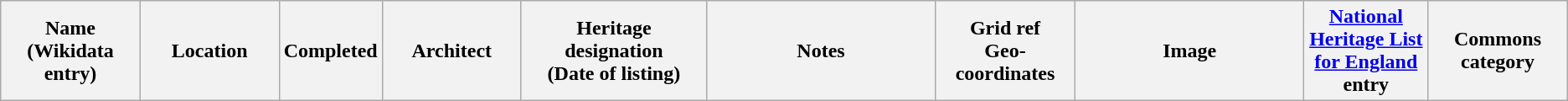<table class="wikitable sortable">
<tr>
<th scope="col" width=9%>Name<br>(Wikidata entry)</th>
<th scope="col" width=9%>Location</th>
<th scope="col" width=5%>Completed</th>
<th scope="col" width=9%>Architect</th>
<th scope="col" width=12%>Heritage designation<br>(Date of listing)</th>
<th scope="col" width=15% class="unsortable">Notes</th>
<th scope="col" width=9%>Grid ref<br>Geo-coordinates</th>
<th scope="col" width=15%  class="unsortable">Image</th>
<th scope="col" width=8%><a href='#'>National Heritage List for England</a> entry</th>
<th scope="col" width=9%  class="unsortable">Commons category<br>
































































</th>
</tr>
</table>
